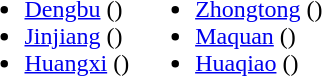<table>
<tr>
<td valign="top"><br><ul><li><a href='#'>Dengbu</a> ()</li><li><a href='#'>Jinjiang</a> ()</li><li><a href='#'>Huangxi</a> ()</li></ul></td>
<td valign="top"><br><ul><li><a href='#'>Zhongtong</a> ()</li><li><a href='#'>Maquan</a> ()</li><li><a href='#'>Huaqiao</a> ()</li></ul></td>
</tr>
</table>
